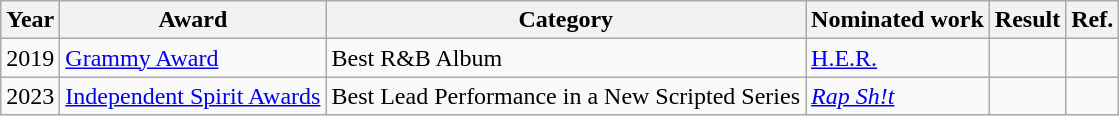<table class="wikitable sortable">
<tr>
<th>Year</th>
<th>Award</th>
<th>Category</th>
<th>Nominated work</th>
<th>Result</th>
<th>Ref.</th>
</tr>
<tr>
<td>2019</td>
<td><a href='#'>Grammy Award</a></td>
<td>Best R&B Album</td>
<td><a href='#'>H.E.R.</a></td>
<td></td>
</tr>
<tr>
<td>2023</td>
<td><a href='#'>Independent Spirit Awards</a></td>
<td>Best Lead Performance in a New Scripted Series</td>
<td><em><a href='#'>Rap Sh!t</a></em></td>
<td></td>
<td></td>
</tr>
</table>
